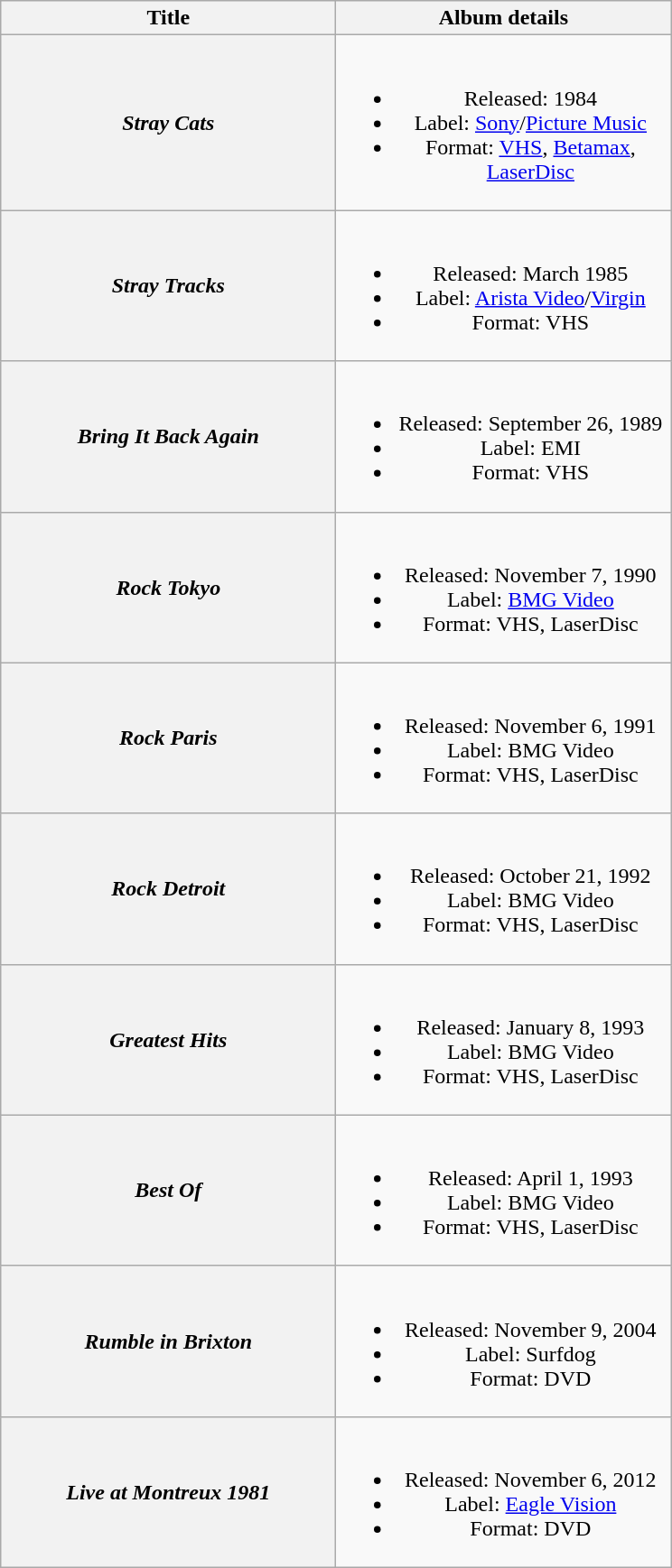<table class="wikitable plainrowheaders" style="text-align:center;">
<tr>
<th scope="col" style="width:15em;">Title</th>
<th scope="col" style="width:15em;">Album details</th>
</tr>
<tr>
<th scope="row"><em>Stray Cats</em></th>
<td><br><ul><li>Released: 1984</li><li>Label: <a href='#'>Sony</a>/<a href='#'>Picture Music</a></li><li>Format: <a href='#'>VHS</a>, <a href='#'>Betamax</a>, <a href='#'>LaserDisc</a></li></ul></td>
</tr>
<tr>
<th scope="row"><em>Stray Tracks</em></th>
<td><br><ul><li>Released: March 1985</li><li>Label: <a href='#'>Arista Video</a>/<a href='#'>Virgin</a></li><li>Format: VHS</li></ul></td>
</tr>
<tr>
<th scope="row"><em>Bring It Back Again</em></th>
<td><br><ul><li>Released: September 26, 1989</li><li>Label: EMI</li><li>Format: VHS</li></ul></td>
</tr>
<tr>
<th scope="row"><em>Rock Tokyo</em></th>
<td><br><ul><li>Released: November 7, 1990</li><li>Label: <a href='#'>BMG Video</a></li><li>Format: VHS, LaserDisc</li></ul></td>
</tr>
<tr>
<th scope="row"><em>Rock Paris</em></th>
<td><br><ul><li>Released: November 6, 1991</li><li>Label: BMG Video</li><li>Format: VHS, LaserDisc</li></ul></td>
</tr>
<tr>
<th scope="row"><em>Rock Detroit</em></th>
<td><br><ul><li>Released: October 21, 1992</li><li>Label: BMG Video</li><li>Format: VHS, LaserDisc</li></ul></td>
</tr>
<tr>
<th scope="row"><em>Greatest Hits</em></th>
<td><br><ul><li>Released: January 8, 1993</li><li>Label: BMG Video</li><li>Format: VHS, LaserDisc</li></ul></td>
</tr>
<tr>
<th scope="row"><em>Best Of</em></th>
<td><br><ul><li>Released: April 1, 1993</li><li>Label: BMG Video</li><li>Format: VHS, LaserDisc</li></ul></td>
</tr>
<tr>
<th scope="row"><em>Rumble in Brixton</em></th>
<td><br><ul><li>Released: November 9, 2004</li><li>Label: Surfdog</li><li>Format: DVD</li></ul></td>
</tr>
<tr>
<th scope="row"><em>Live at Montreux 1981</em></th>
<td><br><ul><li>Released: November 6, 2012</li><li>Label: <a href='#'>Eagle Vision</a></li><li>Format: DVD</li></ul></td>
</tr>
</table>
